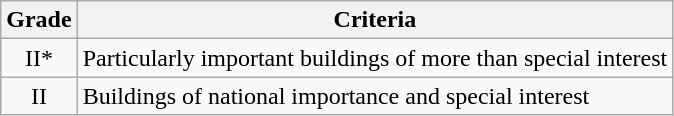<table class="wikitable">
<tr>
<th>Grade</th>
<th>Criteria</th>
</tr>
<tr>
<td align="center" >II*</td>
<td>Particularly important buildings of more than special interest</td>
</tr>
<tr>
<td align="center" >II</td>
<td>Buildings of national importance and special interest</td>
</tr>
</table>
